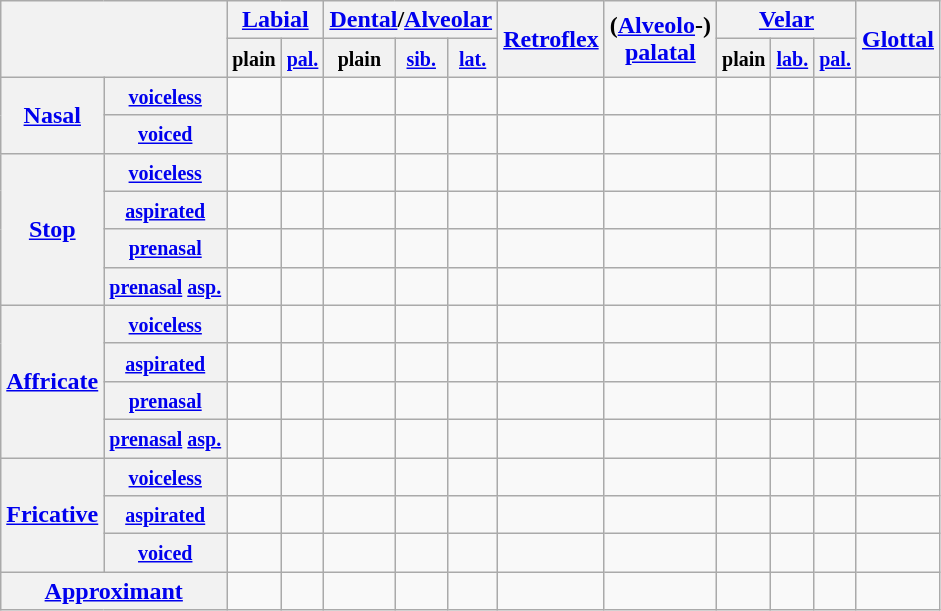<table class="wikitable" style="text-align:center">
<tr>
<th colspan="2" rowspan="2"></th>
<th colspan="2"><a href='#'>Labial</a></th>
<th colspan="3"><a href='#'>Dental</a>/<a href='#'>Alveolar</a></th>
<th rowspan="2"><a href='#'>Retroflex</a></th>
<th rowspan="2">(<a href='#'>Alveolo</a>-)<a href='#'><br>palatal</a></th>
<th colspan="3"><a href='#'>Velar</a></th>
<th rowspan="2"><a href='#'>Glottal</a></th>
</tr>
<tr>
<th><small>plain</small></th>
<th><small><a href='#'>pal.</a></small></th>
<th><small>plain</small></th>
<th><small><a href='#'>sib.</a></small></th>
<th><small><a href='#'>lat.</a></small></th>
<th><small>plain</small></th>
<th><small><a href='#'>lab.</a></small></th>
<th><small><a href='#'>pal.</a></small></th>
</tr>
<tr>
<th rowspan="2"><a href='#'>Nasal</a></th>
<th><a href='#'><small></small></a><small><a href='#'>voiceless</a></small></th>
<td></td>
<td></td>
<td></td>
<td></td>
<td></td>
<td></td>
<td></td>
<td></td>
<td></td>
<td></td>
<td></td>
</tr>
<tr>
<th><small><a href='#'>voiced</a></small></th>
<td></td>
<td></td>
<td></td>
<td></td>
<td></td>
<td></td>
<td></td>
<td></td>
<td></td>
<td></td>
<td></td>
</tr>
<tr>
<th rowspan="4"><a href='#'>Stop</a></th>
<th><small><a href='#'>voiceless</a></small></th>
<td></td>
<td></td>
<td></td>
<td></td>
<td></td>
<td></td>
<td></td>
<td></td>
<td></td>
<td></td>
<td></td>
</tr>
<tr>
<th><small><a href='#'>aspirated</a></small></th>
<td></td>
<td></td>
<td></td>
<td></td>
<td></td>
<td></td>
<td></td>
<td></td>
<td></td>
<td></td>
<td></td>
</tr>
<tr>
<th><small><a href='#'>prenasal</a></small></th>
<td></td>
<td></td>
<td></td>
<td></td>
<td></td>
<td></td>
<td></td>
<td></td>
<td></td>
<td></td>
<td></td>
</tr>
<tr>
<th><small><a href='#'>prenasal</a> <a href='#'>asp.</a></small></th>
<td></td>
<td></td>
<td></td>
<td></td>
<td></td>
<td></td>
<td></td>
<td></td>
<td></td>
<td></td>
<td></td>
</tr>
<tr>
<th rowspan="4"><a href='#'>Affricate</a></th>
<th><small><a href='#'>voiceless</a></small></th>
<td></td>
<td></td>
<td></td>
<td></td>
<td></td>
<td></td>
<td></td>
<td></td>
<td></td>
<td></td>
<td></td>
</tr>
<tr>
<th><small><a href='#'>aspirated</a></small></th>
<td></td>
<td></td>
<td></td>
<td></td>
<td></td>
<td></td>
<td></td>
<td></td>
<td></td>
<td></td>
<td></td>
</tr>
<tr>
<th><small><a href='#'>prenasal</a></small></th>
<td></td>
<td></td>
<td></td>
<td></td>
<td></td>
<td></td>
<td></td>
<td></td>
<td></td>
<td></td>
<td></td>
</tr>
<tr>
<th><small><a href='#'>prenasal</a> <a href='#'>asp.</a></small></th>
<td></td>
<td></td>
<td></td>
<td></td>
<td></td>
<td></td>
<td></td>
<td></td>
<td></td>
<td></td>
<td></td>
</tr>
<tr>
<th rowspan="3"><a href='#'>Fricative</a></th>
<th><a href='#'><small></small></a><small><a href='#'>voiceless</a></small></th>
<td></td>
<td></td>
<td></td>
<td></td>
<td></td>
<td></td>
<td></td>
<td></td>
<td></td>
<td></td>
<td></td>
</tr>
<tr>
<th><small><a href='#'>aspirated</a></small></th>
<td></td>
<td></td>
<td></td>
<td></td>
<td></td>
<td></td>
<td></td>
<td></td>
<td></td>
<td></td>
<td></td>
</tr>
<tr>
<th><small><a href='#'>voiced</a></small></th>
<td></td>
<td></td>
<td></td>
<td></td>
<td></td>
<td></td>
<td></td>
<td></td>
<td></td>
<td></td>
<td></td>
</tr>
<tr>
<th colspan="2"><a href='#'>Approximant</a></th>
<td></td>
<td></td>
<td></td>
<td></td>
<td></td>
<td></td>
<td></td>
<td></td>
<td></td>
<td></td>
<td></td>
</tr>
</table>
